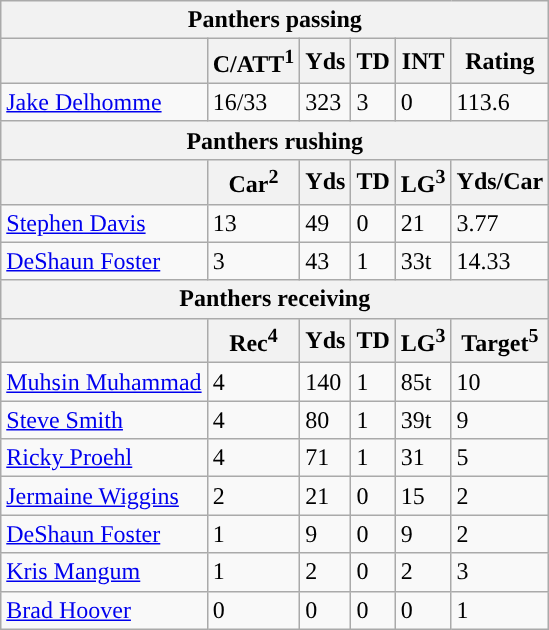<table class="wikitable">
<tr>
<th colspan="6">Panthers passing</th>
</tr>
<tr>
<th></th>
<th>C/ATT<sup>1</sup></th>
<th>Yds</th>
<th>TD</th>
<th>INT</th>
<th>Rating</th>
</tr>
<tr>
<td><a href='#'>Jake Delhomme</a></td>
<td>16/33</td>
<td>323</td>
<td>3</td>
<td>0</td>
<td>113.6</td>
</tr>
<tr>
<th colspan="6">Panthers rushing</th>
</tr>
<tr>
<th></th>
<th>Car<sup>2</sup></th>
<th>Yds</th>
<th>TD</th>
<th>LG<sup>3</sup></th>
<th>Yds/Car</th>
</tr>
<tr>
<td><a href='#'>Stephen Davis</a></td>
<td>13</td>
<td>49</td>
<td>0</td>
<td>21</td>
<td>3.77</td>
</tr>
<tr>
<td><a href='#'>DeShaun Foster</a></td>
<td>3</td>
<td>43</td>
<td>1</td>
<td>33t</td>
<td>14.33</td>
</tr>
<tr>
<th colspan="6">Panthers receiving</th>
</tr>
<tr>
<th></th>
<th>Rec<sup>4</sup></th>
<th>Yds</th>
<th>TD</th>
<th>LG<sup>3</sup></th>
<th>Target<sup>5</sup></th>
</tr>
<tr>
<td><a href='#'>Muhsin Muhammad</a></td>
<td>4</td>
<td>140</td>
<td>1</td>
<td>85t</td>
<td>10</td>
</tr>
<tr>
<td><a href='#'>Steve Smith</a></td>
<td>4</td>
<td>80</td>
<td>1</td>
<td>39t</td>
<td>9</td>
</tr>
<tr>
<td><a href='#'>Ricky Proehl</a></td>
<td>4</td>
<td>71</td>
<td>1</td>
<td>31</td>
<td>5</td>
</tr>
<tr>
<td><a href='#'>Jermaine Wiggins</a></td>
<td>2</td>
<td>21</td>
<td>0</td>
<td>15</td>
<td>2</td>
</tr>
<tr>
<td><a href='#'>DeShaun Foster</a></td>
<td>1</td>
<td>9</td>
<td>0</td>
<td>9</td>
<td>2</td>
</tr>
<tr>
<td><a href='#'>Kris Mangum</a></td>
<td>1</td>
<td>2</td>
<td>0</td>
<td>2</td>
<td>3</td>
</tr>
<tr>
<td><a href='#'>Brad Hoover</a></td>
<td>0</td>
<td>0</td>
<td>0</td>
<td>0</td>
<td>1</td>
</tr>
</table>
